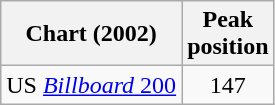<table class="wikitable">
<tr>
<th>Chart (2002)</th>
<th>Peak<br>position</th>
</tr>
<tr>
<td>US <a href='#'><em>Billboard</em> 200</a></td>
<td style="text-align:center;">147</td>
</tr>
</table>
